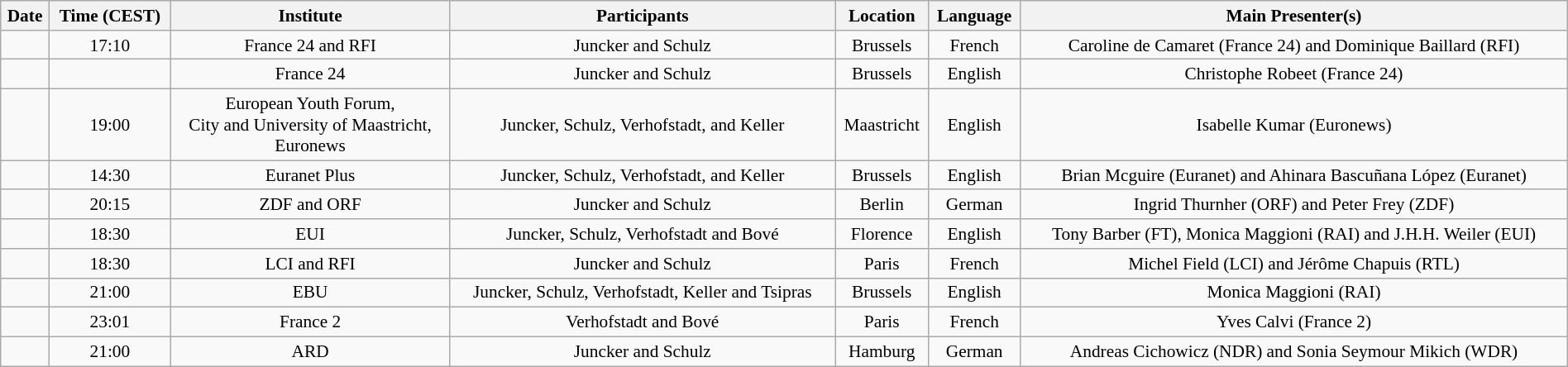<table class="wikitable sortable" style="text-align:center; font-size:89%; width:100%">
<tr>
<th>Date</th>
<th>Time (CEST)</th>
<th>Institute</th>
<th>Participants</th>
<th>Location</th>
<th>Language</th>
<th>Main Presenter(s)</th>
</tr>
<tr>
<td></td>
<td>17:10</td>
<td>France 24 and RFI</td>
<td>Juncker and Schulz</td>
<td>Brussels</td>
<td>French</td>
<td>Caroline de Camaret (France 24) and Dominique Baillard (RFI)</td>
</tr>
<tr>
<td></td>
<td></td>
<td>France 24</td>
<td>Juncker and Schulz</td>
<td>Brussels</td>
<td>English</td>
<td>Christophe Robeet (France 24)</td>
</tr>
<tr>
<td></td>
<td>19:00</td>
<td>European Youth Forum,<br>City and University of Maastricht,<br>Euronews</td>
<td>Juncker, Schulz, Verhofstadt, and Keller</td>
<td>Maastricht</td>
<td>English</td>
<td>Isabelle Kumar (Euronews)</td>
</tr>
<tr>
<td></td>
<td>14:30</td>
<td>Euranet Plus</td>
<td>Juncker, Schulz, Verhofstadt, and Keller</td>
<td>Brussels</td>
<td>English</td>
<td>Brian Mcguire (Euranet) and Ahinara Bascuñana López (Euranet)</td>
</tr>
<tr>
<td></td>
<td>20:15</td>
<td>ZDF and ORF</td>
<td>Juncker and Schulz</td>
<td>Berlin</td>
<td>German</td>
<td>Ingrid Thurnher (ORF) and Peter Frey (ZDF)</td>
</tr>
<tr>
<td></td>
<td>18:30</td>
<td>EUI</td>
<td>Juncker, Schulz, Verhofstadt and Bové</td>
<td>Florence</td>
<td>English</td>
<td>Tony Barber (FT), Monica Maggioni (RAI) and J.H.H. Weiler (EUI)</td>
</tr>
<tr>
<td></td>
<td>18:30</td>
<td>LCI and RFI</td>
<td>Juncker and Schulz</td>
<td>Paris</td>
<td>French</td>
<td>Michel Field (LCI) and Jérôme Chapuis (RTL)</td>
</tr>
<tr>
<td></td>
<td>21:00</td>
<td>EBU</td>
<td>Juncker, Schulz, Verhofstadt, Keller and Tsipras</td>
<td>Brussels</td>
<td>English</td>
<td>Monica Maggioni (RAI)</td>
</tr>
<tr>
<td></td>
<td>23:01</td>
<td>France 2</td>
<td>Verhofstadt and Bové</td>
<td>Paris</td>
<td>French</td>
<td>Yves Calvi (France 2)</td>
</tr>
<tr>
<td></td>
<td>21:00</td>
<td>ARD</td>
<td>Juncker and Schulz</td>
<td>Hamburg</td>
<td>German</td>
<td>Andreas Cichowicz (NDR) and Sonia Seymour Mikich (WDR)</td>
</tr>
</table>
